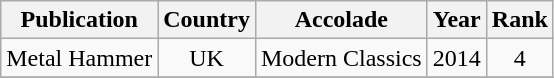<table class="wikitable sortable">
<tr>
<th>Publication</th>
<th>Country</th>
<th>Accolade</th>
<th>Year</th>
<th>Rank</th>
</tr>
<tr>
<td>Metal Hammer</td>
<td style="text-align:center;">UK</td>
<td>Modern Classics</td>
<td>2014</td>
<td style="text-align:center;">4</td>
</tr>
<tr>
</tr>
</table>
